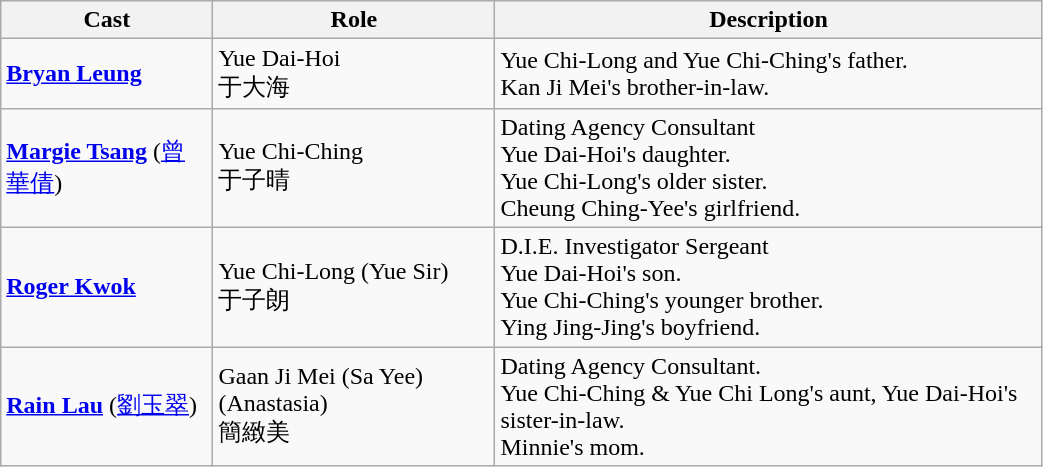<table class="wikitable" style="width:55%;">
<tr>
<th>Cast</th>
<th>Role</th>
<th>Description</th>
</tr>
<tr>
<td><strong><a href='#'>Bryan Leung</a></strong></td>
<td>Yue Dai-Hoi <br> 于大海</td>
<td>Yue Chi-Long and Yue Chi-Ching's father. <br> Kan Ji Mei's brother-in-law.</td>
</tr>
<tr>
<td><strong><a href='#'>Margie Tsang</a></strong> (<a href='#'>曾華倩</a>)</td>
<td>Yue Chi-Ching  <br> 于子晴</td>
<td>Dating Agency Consultant <br>Yue Dai-Hoi's daughter. <br> Yue Chi-Long's older sister. <br> Cheung Ching-Yee's girlfriend.</td>
</tr>
<tr>
<td><strong><a href='#'>Roger Kwok</a></strong></td>
<td>Yue Chi-Long (Yue Sir) <br> 于子朗</td>
<td>D.I.E. Investigator Sergeant <br> Yue Dai-Hoi's son. <br>Yue Chi-Ching's younger brother. <br> Ying Jing-Jing's boyfriend.</td>
</tr>
<tr>
<td><strong><a href='#'>Rain Lau</a></strong> (<a href='#'>劉玉翠</a>)</td>
<td>Gaan Ji Mei (Sa Yee)(Anastasia) <br> 簡緻美</td>
<td>Dating Agency Consultant. <br> Yue Chi-Ching & Yue Chi Long's aunt, Yue Dai-Hoi's sister-in-law. <br> Minnie's mom.</td>
</tr>
</table>
